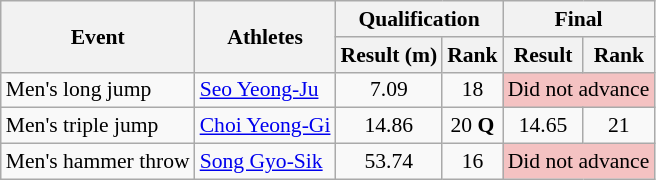<table class=wikitable style="font-size:90%">
<tr>
<th rowspan="2">Event</th>
<th rowspan="2">Athletes</th>
<th colspan="2">Qualification</th>
<th colspan="2">Final</th>
</tr>
<tr>
<th>Result (m)</th>
<th>Rank</th>
<th>Result</th>
<th>Rank</th>
</tr>
<tr>
<td>Men's long jump</td>
<td><a href='#'>Seo Yeong-Ju</a></td>
<td align=center>7.09</td>
<td align=center>18</td>
<td bgcolor="f4c2c2" colspan=2 align="center">Did not advance</td>
</tr>
<tr>
<td>Men's triple jump</td>
<td><a href='#'>Choi Yeong-Gi</a></td>
<td align=center>14.86</td>
<td align=center>20 <strong>Q</strong></td>
<td align=center>14.65</td>
<td align=center>21</td>
</tr>
<tr>
<td>Men's hammer throw</td>
<td><a href='#'>Song Gyo-Sik</a></td>
<td align=center>53.74</td>
<td align=center>16</td>
<td bgcolor="f4c2c2" colspan=2 align="center">Did not advance</td>
</tr>
</table>
